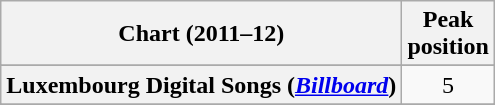<table class="wikitable sortable plainrowheaders" style="text-align:center;">
<tr>
<th>Chart (2011–12)</th>
<th>Peak<br>position</th>
</tr>
<tr>
</tr>
<tr>
</tr>
<tr>
</tr>
<tr>
</tr>
<tr>
</tr>
<tr>
</tr>
<tr>
</tr>
<tr>
</tr>
<tr>
<th scope="row">Luxembourg Digital Songs (<em><a href='#'>Billboard</a></em>)</th>
<td>5</td>
</tr>
<tr>
</tr>
<tr>
</tr>
<tr>
</tr>
<tr>
</tr>
<tr>
</tr>
<tr>
</tr>
<tr>
</tr>
<tr>
</tr>
</table>
